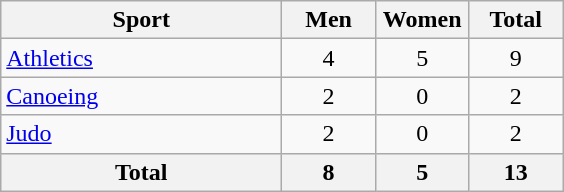<table class="wikitable sortable" style="text-align:center;">
<tr>
<th width=180>Sport</th>
<th width=55>Men</th>
<th width=55>Women</th>
<th width=55>Total</th>
</tr>
<tr>
<td align=left><a href='#'>Athletics</a></td>
<td>4</td>
<td>5</td>
<td>9</td>
</tr>
<tr>
<td align=left><a href='#'>Canoeing</a></td>
<td>2</td>
<td>0</td>
<td>2</td>
</tr>
<tr>
<td align=left><a href='#'>Judo</a></td>
<td>2</td>
<td>0</td>
<td>2</td>
</tr>
<tr>
<th>Total</th>
<th>8</th>
<th>5</th>
<th>13</th>
</tr>
</table>
